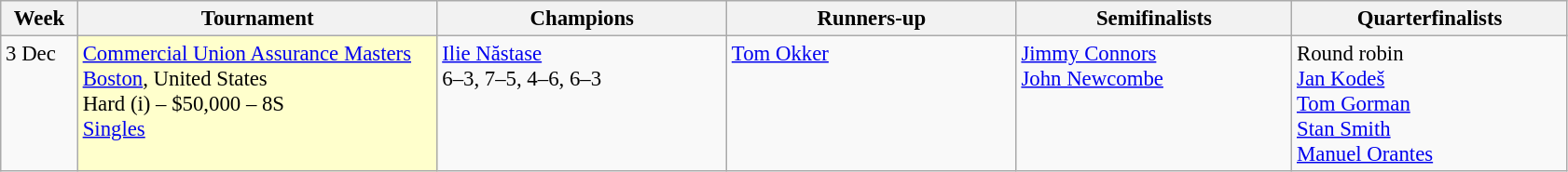<table class=wikitable style=font-size:95%>
<tr>
<th style="width:48px;">Week</th>
<th style="width:250px;">Tournament</th>
<th style="width:200px;">Champions</th>
<th style="width:200px;">Runners-up</th>
<th style="width:190px;">Semifinalists</th>
<th style="width:190px;">Quarterfinalists</th>
</tr>
<tr valign=top>
<td>3 Dec</td>
<td style="background:#ffc;"><a href='#'>Commercial Union Assurance Masters</a> <br> <a href='#'>Boston</a>, United States <br> Hard (i) – $50,000 – 8S <br> <a href='#'>Singles</a></td>
<td> <a href='#'>Ilie Năstase</a> <br> 6–3, 7–5, 4–6, 6–3</td>
<td> <a href='#'>Tom Okker</a></td>
<td> <a href='#'>Jimmy Connors</a> <br>  <a href='#'>John Newcombe</a></td>
<td><div>Round robin</div>  <a href='#'>Jan Kodeš</a> <br>  <a href='#'>Tom Gorman</a> <br>  <a href='#'>Stan Smith</a> <br>  <a href='#'>Manuel Orantes</a></td>
</tr>
</table>
